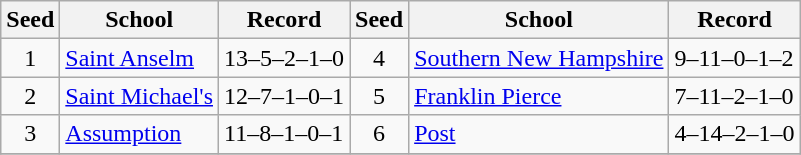<table class="wikitable">
<tr>
<th>Seed</th>
<th>School</th>
<th>Record</th>
<th>Seed</th>
<th>School</th>
<th>Record</th>
</tr>
<tr>
<td align=center>1</td>
<td><a href='#'>Saint Anselm</a></td>
<td>13–5–2–1–0</td>
<td align=center>4</td>
<td><a href='#'>Southern New Hampshire</a></td>
<td>9–11–0–1–2</td>
</tr>
<tr>
<td align=center>2</td>
<td><a href='#'>Saint Michael's</a></td>
<td>12–7–1–0–1</td>
<td align=center>5</td>
<td><a href='#'>Franklin Pierce</a></td>
<td>7–11–2–1–0</td>
</tr>
<tr>
<td align=center>3</td>
<td><a href='#'>Assumption</a></td>
<td>11–8–1–0–1</td>
<td align=center>6</td>
<td><a href='#'>Post</a></td>
<td>4–14–2–1–0</td>
</tr>
<tr>
</tr>
</table>
